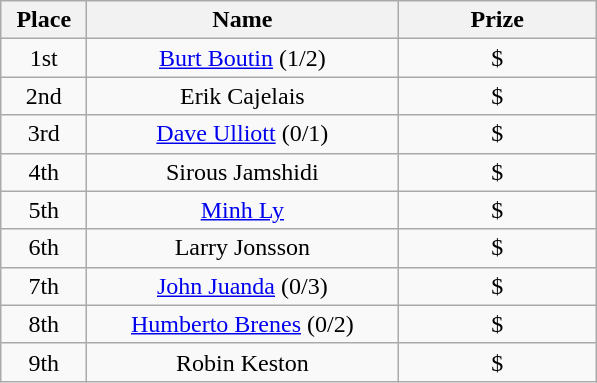<table class="wikitable" style="text-align:center">
<tr>
<th width="50">Place</th>
<th width="200">Name</th>
<th width="125">Prize</th>
</tr>
<tr>
<td>1st</td>
<td><a href='#'>Burt Boutin</a> (1/2)</td>
<td>$</td>
</tr>
<tr>
<td>2nd</td>
<td>Erik Cajelais</td>
<td>$</td>
</tr>
<tr>
<td>3rd</td>
<td><a href='#'>Dave Ulliott</a> (0/1)</td>
<td>$</td>
</tr>
<tr>
<td>4th</td>
<td>Sirous Jamshidi</td>
<td>$</td>
</tr>
<tr>
<td>5th</td>
<td><a href='#'>Minh Ly</a></td>
<td>$</td>
</tr>
<tr>
<td>6th</td>
<td>Larry Jonsson</td>
<td>$</td>
</tr>
<tr>
<td>7th</td>
<td><a href='#'>John Juanda</a> (0/3)</td>
<td>$</td>
</tr>
<tr>
<td>8th</td>
<td><a href='#'>Humberto Brenes</a> (0/2)</td>
<td>$</td>
</tr>
<tr>
<td>9th</td>
<td>Robin Keston</td>
<td>$</td>
</tr>
</table>
